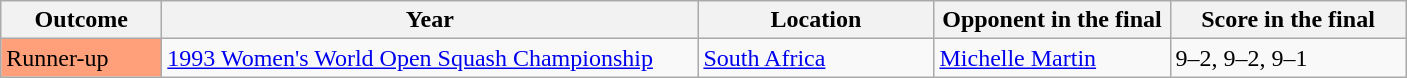<table class="sortable wikitable">
<tr>
<th width="100">Outcome</th>
<th width="350">Year</th>
<th width="150">Location</th>
<th width="150">Opponent in the final</th>
<th width="150">Score in the final</th>
</tr>
<tr>
<td bgcolor="FFA07A">Runner-up</td>
<td><a href='#'>1993 Women's World Open Squash Championship</a></td>
<td><a href='#'>South Africa</a></td>
<td> <a href='#'>Michelle Martin</a></td>
<td>9–2, 9–2, 9–1</td>
</tr>
</table>
